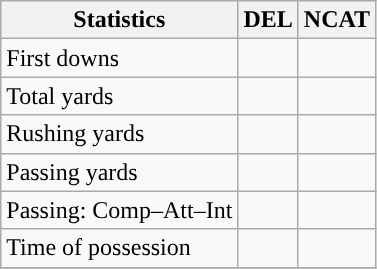<table class="wikitable" style="float: left;">
<tr>
<th>Statistics</th>
<th>DEL</th>
<th>NCAT</th>
</tr>
<tr>
<td>First downs</td>
<td></td>
<td></td>
</tr>
<tr>
<td>Total yards</td>
<td></td>
<td></td>
</tr>
<tr>
<td>Rushing yards</td>
<td></td>
<td></td>
</tr>
<tr>
<td>Passing yards</td>
<td></td>
<td></td>
</tr>
<tr>
<td>Passing: Comp–Att–Int</td>
<td></td>
<td></td>
</tr>
<tr>
<td>Time of possession</td>
<td></td>
<td></td>
</tr>
<tr>
</tr>
</table>
